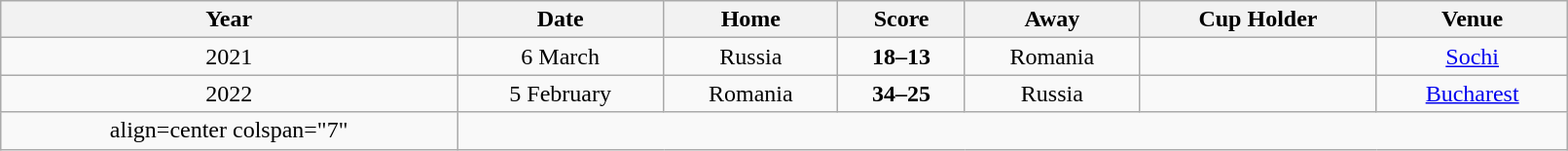<table class="wikitable" style="text-align:center" width=85%>
<tr>
<th>Year</th>
<th>Date</th>
<th>Home</th>
<th>Score</th>
<th>Away</th>
<th>Cup Holder</th>
<th>Venue</th>
</tr>
<tr>
<td>2021</td>
<td>6 March</td>
<td>Russia</td>
<td><strong>18–13</strong></td>
<td>Romania</td>
<td></td>
<td><a href='#'>Sochi</a></td>
</tr>
<tr>
<td>2022</td>
<td>5 February</td>
<td>Romania</td>
<td><strong>34–25</strong></td>
<td>Russia</td>
<td></td>
<td><a href='#'>Bucharest</a></td>
</tr>
<tr>
<td>align=center colspan="7" </td>
</tr>
</table>
